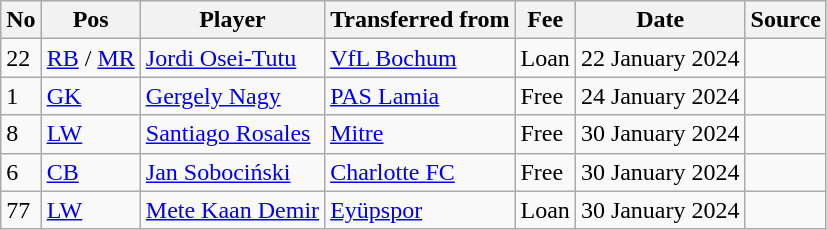<table class="wikitable">
<tr>
<th>No</th>
<th>Pos</th>
<th>Player</th>
<th>Transferred from</th>
<th>Fee</th>
<th>Date</th>
<th>Source</th>
</tr>
<tr>
<td>22</td>
<td><a href='#'>RB</a> / <a href='#'>MR</a></td>
<td><a href='#'>Jordi Osei-Tutu</a></td>
<td><a href='#'>VfL Bochum</a></td>
<td>Loan</td>
<td>22 January 2024</td>
<td></td>
</tr>
<tr>
<td>1</td>
<td><a href='#'>GK</a></td>
<td><a href='#'>Gergely Nagy</a></td>
<td><a href='#'>PAS Lamia</a></td>
<td>Free</td>
<td>24 January 2024</td>
<td></td>
</tr>
<tr>
<td>8</td>
<td><a href='#'>LW</a></td>
<td><a href='#'>Santiago Rosales</a></td>
<td><a href='#'>Mitre</a></td>
<td>Free</td>
<td>30 January 2024</td>
<td></td>
</tr>
<tr>
<td>6</td>
<td><a href='#'>CB</a></td>
<td><a href='#'>Jan Sobociński</a></td>
<td><a href='#'>Charlotte FC</a></td>
<td>Free</td>
<td>30 January 2024</td>
<td></td>
</tr>
<tr>
<td>77</td>
<td><a href='#'>LW</a></td>
<td><a href='#'>Mete Kaan Demir</a></td>
<td><a href='#'>Eyüpspor</a></td>
<td>Loan</td>
<td>30 January 2024</td>
<td></td>
</tr>
</table>
